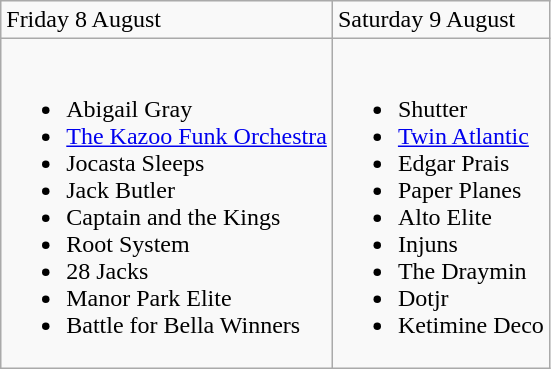<table class="wikitable">
<tr>
<td>Friday 8 August</td>
<td>Saturday 9 August</td>
</tr>
<tr valign="top">
<td><br><ul><li>Abigail Gray</li><li><a href='#'>The Kazoo Funk Orchestra</a></li><li>Jocasta Sleeps</li><li>Jack Butler</li><li>Captain and the Kings</li><li>Root System</li><li>28 Jacks</li><li>Manor Park Elite</li><li>Battle for Bella Winners</li></ul></td>
<td><br><ul><li>Shutter</li><li><a href='#'>Twin Atlantic</a></li><li>Edgar Prais</li><li>Paper Planes</li><li>Alto Elite</li><li>Injuns</li><li>The Draymin</li><li>Dotjr</li><li>Ketimine Deco</li></ul></td>
</tr>
</table>
